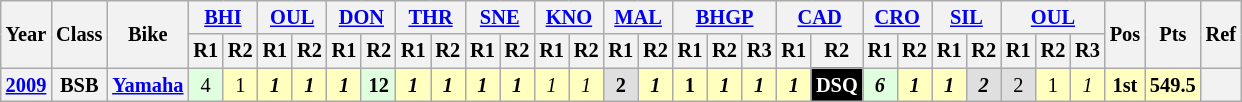<table class="wikitable" style="font-size: 85%; text-align: center">
<tr valign="top">
<th style="vertical-align:middle;" rowspan="2">Year</th>
<th style="vertical-align:middle;" rowspan="2">Class</th>
<th style="vertical-align:middle;" rowspan="2">Bike</th>
<th colspan=2><a href='#'>BHI</a> <br></th>
<th colspan=2><a href='#'>OUL</a> <br></th>
<th colspan=2><a href='#'>DON</a> <br></th>
<th colspan=2><a href='#'>THR</a> <br></th>
<th colspan=2><a href='#'>SNE</a> <br></th>
<th colspan=2><a href='#'>KNO</a> <br></th>
<th colspan=2><a href='#'>MAL</a> <br></th>
<th colspan=3><a href='#'>BHGP</a><br></th>
<th colspan=2><a href='#'>CAD</a><br></th>
<th colspan=2><a href='#'>CRO</a><br></th>
<th colspan=2><a href='#'>SIL</a><br></th>
<th colspan=3><a href='#'>OUL</a><br></th>
<th style="vertical-align:middle;" rowspan="2">Pos</th>
<th style="vertical-align:middle;" rowspan="2">Pts</th>
<th style="vertical-align:middle;" rowspan="2">Ref</th>
</tr>
<tr>
<th>R1</th>
<th>R2</th>
<th>R1</th>
<th>R2</th>
<th>R1</th>
<th>R2</th>
<th>R1</th>
<th>R2</th>
<th>R1</th>
<th>R2</th>
<th>R1</th>
<th>R2</th>
<th>R1</th>
<th>R2</th>
<th>R1</th>
<th>R2</th>
<th>R3</th>
<th>R1</th>
<th>R2</th>
<th>R1</th>
<th>R2</th>
<th>R1</th>
<th>R2</th>
<th>R1</th>
<th>R2</th>
<th>R3</th>
</tr>
<tr>
<th><a href='#'>2009</a></th>
<th>BSB</th>
<th><a href='#'>Yamaha</a></th>
<td style="background:#dfffdf;">4</td>
<td style="background:#ffffbf;">1</td>
<td style="background:#ffffbf;"><strong><em>1</em></strong></td>
<td style="background:#ffffbf;"><strong><em>1</em></strong></td>
<td style="background:#ffffbf;"><strong><em>1</em></strong></td>
<td style="background:#dfffdf;"><strong>12</strong></td>
<td style="background:#ffffbf;"><strong><em>1</em></strong></td>
<td style="background:#ffffbf;"><strong><em>1</em></strong></td>
<td style="background:#ffffbf;"><strong><em>1</em></strong></td>
<td style="background:#ffffbf;"><strong><em>1</em></strong></td>
<td style="background:#ffffbf;"><em>1</em></td>
<td style="background:#ffffbf;"><em>1</em></td>
<td style="background:#dfdfdf;"><strong>2</strong></td>
<td style="background:#ffffbf;"><strong><em>1</em></strong></td>
<td style="background:#ffffbf;"><strong>1</strong></td>
<td style="background:#ffffbf;"><strong><em>1</em></strong></td>
<td style="background:#ffffbf;"><strong><em>1</em></strong></td>
<td style="background:#ffffbf;"><strong><em>1</em></strong></td>
<td style="background:black; color:white;"><strong>DSQ</strong></td>
<td style="background:#dfffdf;"><strong><em>6</em></strong></td>
<td style="background:#ffffbf;"><strong><em>1</em></strong></td>
<td style="background:#ffffbf;"><strong><em>1</em></strong></td>
<td style="background:#dfdfdf;"><strong><em>2</em></strong></td>
<td style="background:#dfdfdf;">2</td>
<td style="background:#ffffbf;">1</td>
<td style="background:#ffffbf;"><em>1</em></td>
<th style="background:#ffffbf;">1st</th>
<th style="background:#ffffbf;">549.5</th>
<th></th>
</tr>
</table>
